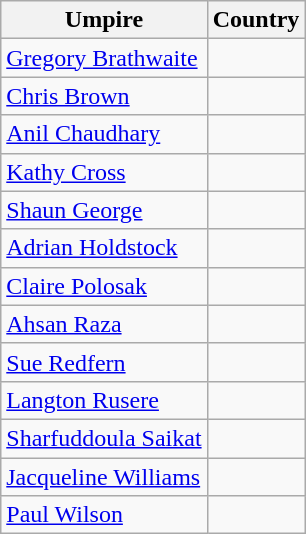<table class="wikitable">
<tr>
<th>Umpire</th>
<th>Country</th>
</tr>
<tr>
<td><a href='#'>Gregory Brathwaite</a></td>
<td></td>
</tr>
<tr>
<td><a href='#'>Chris Brown</a></td>
<td></td>
</tr>
<tr>
<td><a href='#'>Anil Chaudhary</a></td>
<td></td>
</tr>
<tr>
<td><a href='#'>Kathy Cross</a></td>
<td></td>
</tr>
<tr>
<td><a href='#'>Shaun George</a></td>
<td></td>
</tr>
<tr>
<td><a href='#'>Adrian Holdstock</a></td>
<td></td>
</tr>
<tr>
<td><a href='#'>Claire Polosak</a></td>
<td></td>
</tr>
<tr>
<td><a href='#'>Ahsan Raza</a></td>
<td></td>
</tr>
<tr>
<td><a href='#'>Sue Redfern</a></td>
<td></td>
</tr>
<tr>
<td><a href='#'>Langton Rusere</a></td>
<td></td>
</tr>
<tr>
<td><a href='#'>Sharfuddoula Saikat</a></td>
<td></td>
</tr>
<tr>
<td><a href='#'>Jacqueline Williams</a></td>
<td></td>
</tr>
<tr>
<td><a href='#'>Paul Wilson</a></td>
<td></td>
</tr>
</table>
